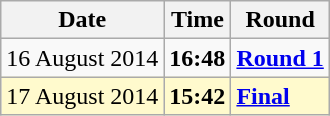<table class="wikitable">
<tr>
<th>Date</th>
<th>Time</th>
<th>Round</th>
</tr>
<tr>
<td>16 August 2014</td>
<td><strong>16:48</strong></td>
<td><strong><a href='#'>Round 1</a></strong></td>
</tr>
<tr style=background:lemonchiffon>
<td>17 August 2014</td>
<td><strong>15:42</strong></td>
<td><strong><a href='#'>Final</a></strong></td>
</tr>
</table>
